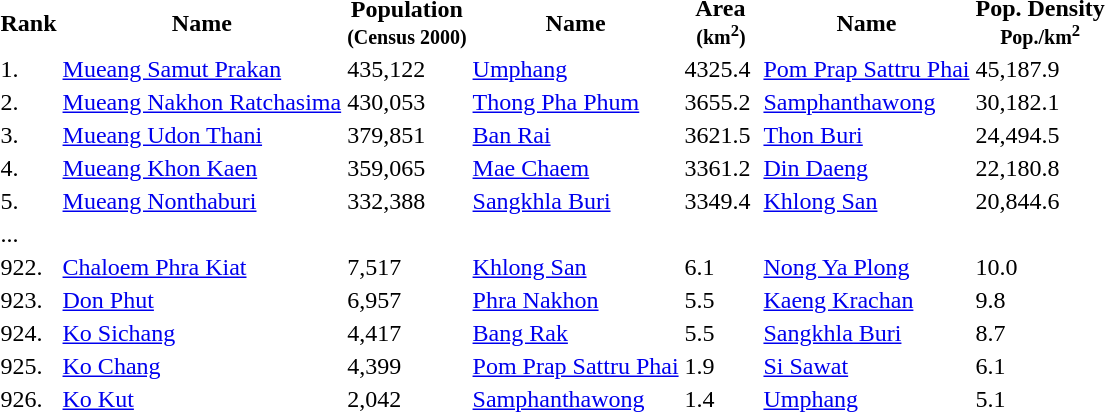<table>
<tr>
<th>Rank</th>
<th>Name</th>
<th>Population<br><small>(Census 2000)</small></th>
<th>Name</th>
<th>  Area  <br><small>(km<sup>2</sup>)</small></th>
<th>Name</th>
<th>Pop. Density<br><small>Pop./km<sup>2</sup></small></th>
</tr>
<tr>
<td>1.</td>
<td><a href='#'>Mueang Samut Prakan</a></td>
<td>435,122</td>
<td><a href='#'>Umphang</a></td>
<td>4325.4</td>
<td><a href='#'>Pom Prap Sattru Phai</a></td>
<td>45,187.9</td>
</tr>
<tr>
<td>2.</td>
<td><a href='#'>Mueang Nakhon Ratchasima</a></td>
<td>430,053</td>
<td><a href='#'>Thong Pha Phum</a></td>
<td>3655.2</td>
<td><a href='#'>Samphanthawong</a></td>
<td>30,182.1</td>
</tr>
<tr>
<td>3.</td>
<td><a href='#'>Mueang Udon Thani</a></td>
<td>379,851</td>
<td><a href='#'>Ban Rai</a></td>
<td>3621.5</td>
<td><a href='#'>Thon Buri</a></td>
<td>24,494.5</td>
</tr>
<tr>
<td>4.</td>
<td><a href='#'>Mueang Khon Kaen</a></td>
<td>359,065</td>
<td><a href='#'>Mae Chaem</a></td>
<td>3361.2</td>
<td><a href='#'>Din Daeng</a></td>
<td>22,180.8</td>
</tr>
<tr>
<td>5.</td>
<td><a href='#'>Mueang Nonthaburi</a></td>
<td>332,388</td>
<td><a href='#'>Sangkhla Buri</a></td>
<td>3349.4</td>
<td><a href='#'>Khlong San</a></td>
<td>20,844.6</td>
</tr>
<tr>
<td>...</td>
</tr>
<tr>
<td>922.</td>
<td><a href='#'>Chaloem Phra Kiat</a></td>
<td>7,517</td>
<td><a href='#'>Khlong San</a></td>
<td>6.1</td>
<td><a href='#'>Nong Ya Plong</a></td>
<td>10.0</td>
</tr>
<tr>
<td>923.</td>
<td><a href='#'>Don Phut</a></td>
<td>6,957</td>
<td><a href='#'>Phra Nakhon</a></td>
<td>5.5</td>
<td><a href='#'>Kaeng Krachan</a></td>
<td>9.8</td>
</tr>
<tr>
<td>924.</td>
<td><a href='#'>Ko Sichang</a></td>
<td>4,417</td>
<td><a href='#'>Bang Rak</a></td>
<td>5.5</td>
<td><a href='#'>Sangkhla Buri</a></td>
<td>8.7</td>
</tr>
<tr>
<td>925.</td>
<td><a href='#'>Ko Chang</a></td>
<td>4,399</td>
<td><a href='#'>Pom Prap Sattru Phai</a></td>
<td>1.9</td>
<td><a href='#'>Si Sawat</a></td>
<td>6.1</td>
</tr>
<tr>
<td>926.</td>
<td><a href='#'>Ko Kut</a></td>
<td>2,042</td>
<td><a href='#'>Samphanthawong</a></td>
<td>1.4</td>
<td><a href='#'>Umphang</a></td>
<td>5.1</td>
</tr>
</table>
